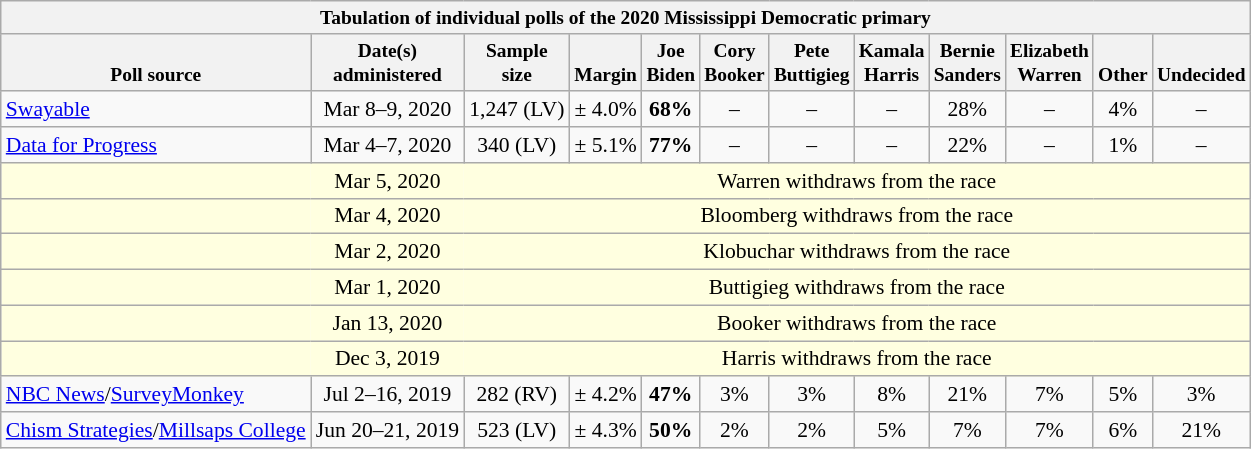<table class="wikitable mw-collapsible mw-collapsed" style="font-size:90%;text-align:center;">
<tr style="vertical-align:bottom; font-size:90%;">
<th colspan="17">Tabulation of individual polls of the 2020 Mississippi Democratic primary</th>
</tr>
<tr valign=bottom style="font-size:90%;">
<th>Poll source</th>
<th>Date(s)<br>administered</th>
<th>Sample<br>size</th>
<th>Margin<br></th>
<th>Joe<br>Biden</th>
<th>Cory<br>Booker</th>
<th>Pete<br>Buttigieg</th>
<th>Kamala<br>Harris</th>
<th>Bernie<br>Sanders</th>
<th>Elizabeth<br>Warren</th>
<th>Other</th>
<th>Undecided</th>
</tr>
<tr>
<td style="text-align:left;"><a href='#'>Swayable</a></td>
<td>Mar 8–9, 2020</td>
<td>1,247 (LV)</td>
<td>± 4.0%</td>
<td><strong>68%</strong></td>
<td>–</td>
<td>–</td>
<td>–</td>
<td>28%</td>
<td>–</td>
<td>4%</td>
<td>–</td>
</tr>
<tr>
<td style="text-align:left;"><a href='#'>Data for Progress</a></td>
<td>Mar 4–7, 2020</td>
<td>340 (LV)</td>
<td>± 5.1%</td>
<td><strong>77%</strong></td>
<td>–</td>
<td>–</td>
<td>–</td>
<td>22%</td>
<td>–</td>
<td>1%</td>
<td>–</td>
</tr>
<tr style="background:lightyellow;">
<td style="border-right-style:hidden;"></td>
<td style="border-right-style:hidden;">Mar 5, 2020</td>
<td colspan="14">Warren withdraws from the race</td>
</tr>
<tr style="background:lightyellow;">
<td style="border-right-style:hidden;"></td>
<td style="border-right-style:hidden;">Mar 4, 2020</td>
<td colspan="14">Bloomberg withdraws from the race</td>
</tr>
<tr style="background:lightyellow;">
<td style="border-right-style:hidden;"></td>
<td style="border-right-style:hidden;">Mar 2, 2020</td>
<td colspan="14">Klobuchar withdraws from the race</td>
</tr>
<tr style="background:lightyellow;">
<td style="border-right-style:hidden;"></td>
<td style="border-right-style:hidden;">Mar 1, 2020</td>
<td colspan="14">Buttigieg withdraws from the race</td>
</tr>
<tr style="background:lightyellow;">
<td style="border-right-style:hidden;"></td>
<td style="border-right-style:hidden;">Jan 13, 2020</td>
<td colspan="14">Booker withdraws from the race</td>
</tr>
<tr style="background:lightyellow;">
<td style="border-right-style:hidden;"></td>
<td style="border-right-style:hidden;">Dec 3, 2019</td>
<td colspan="14">Harris withdraws from the race</td>
</tr>
<tr>
<td style="text-align:left;"><a href='#'>NBC News</a>/<a href='#'>SurveyMonkey</a></td>
<td>Jul 2–16, 2019</td>
<td>282 (RV)</td>
<td>± 4.2%</td>
<td><strong>47%</strong></td>
<td>3%</td>
<td>3%</td>
<td>8%</td>
<td>21%</td>
<td>7%</td>
<td>5%</td>
<td>3%</td>
</tr>
<tr>
<td style="text-align:left;"><a href='#'>Chism Strategies</a>/<a href='#'>Millsaps College</a></td>
<td>Jun 20–21, 2019</td>
<td>523 (LV)</td>
<td>± 4.3%</td>
<td><strong>50%</strong></td>
<td>2%</td>
<td>2%</td>
<td>5%</td>
<td>7%</td>
<td>7%</td>
<td>6%</td>
<td>21%</td>
</tr>
</table>
